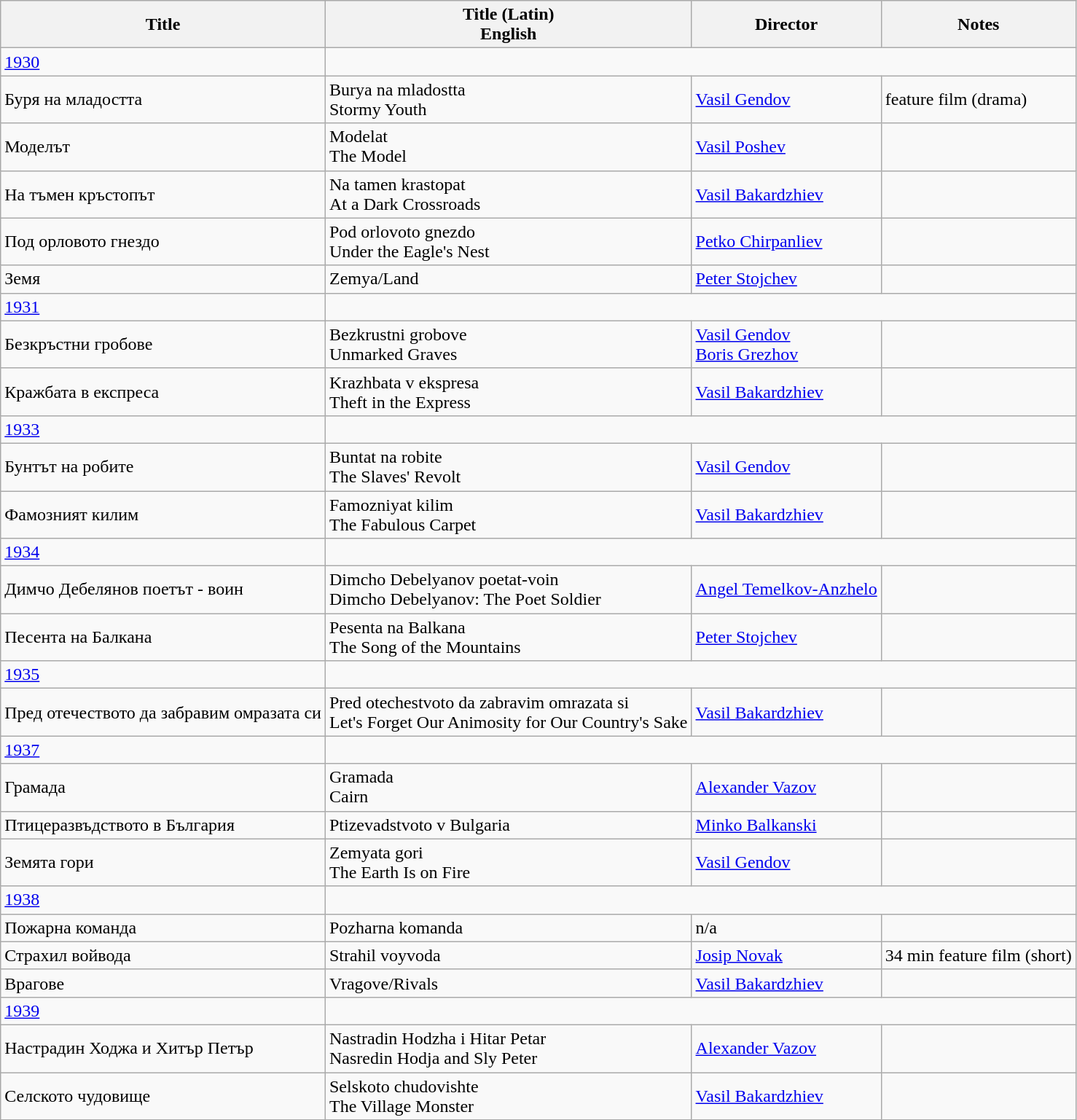<table class="wikitable">
<tr>
<th>Title</th>
<th>Title (Latin)<br>English</th>
<th>Director</th>
<th>Notes</th>
</tr>
<tr>
<td><a href='#'>1930</a></td>
</tr>
<tr>
<td>Буря на младостта</td>
<td>Burya na mladostta<br>Stormy Youth</td>
<td><a href='#'>Vasil Gendov</a></td>
<td>feature film (drama)</td>
</tr>
<tr>
<td>Моделът</td>
<td>Modelat<br>The Model</td>
<td><a href='#'>Vasil Poshev</a></td>
<td></td>
</tr>
<tr>
<td>На тъмен кръстопът</td>
<td>Na tamen krastopat<br>At a Dark Crossroads</td>
<td><a href='#'>Vasil Bakardzhiev</a></td>
<td></td>
</tr>
<tr>
<td>Под орловото гнездо</td>
<td>Pod orlovoto gnezdo<br>Under the Eagle's Nest</td>
<td><a href='#'>Petko Chirpanliev</a></td>
<td></td>
</tr>
<tr>
<td>Земя</td>
<td>Zemya/Land</td>
<td><a href='#'>Peter Stojchev</a></td>
<td></td>
</tr>
<tr>
<td><a href='#'>1931</a></td>
</tr>
<tr>
<td>Безкръстни гробове</td>
<td>Bezkrustni grobove<br>Unmarked Graves</td>
<td><a href='#'>Vasil Gendov</a><br><a href='#'>Boris Grezhov</a></td>
<td></td>
</tr>
<tr>
<td>Кражбата в експреса</td>
<td>Krazhbata v ekspresa<br>Theft in the Express</td>
<td><a href='#'>Vasil Bakardzhiev</a></td>
<td></td>
</tr>
<tr>
<td><a href='#'>1933</a></td>
</tr>
<tr>
<td>Бунтът на робите</td>
<td>Buntat na robite<br>The Slaves' Revolt</td>
<td><a href='#'>Vasil Gendov</a></td>
<td></td>
</tr>
<tr>
<td>Фамозният килим</td>
<td>Famozniyat kilim<br>The Fabulous Carpet</td>
<td><a href='#'>Vasil Bakardzhiev</a></td>
<td></td>
</tr>
<tr>
<td><a href='#'>1934</a></td>
</tr>
<tr>
<td>Димчо Дебелянов поетът - воин</td>
<td>Dimcho Debelyanov poetat-voin<br>Dimcho Debelyanov: The Poet Soldier</td>
<td><a href='#'>Angel Temelkov-Anzhelo</a></td>
<td></td>
</tr>
<tr>
<td>Песента на Балкана</td>
<td>Pesenta na Balkana<br>The Song of the Mountains</td>
<td><a href='#'>Peter Stojchev</a></td>
<td></td>
</tr>
<tr>
<td><a href='#'>1935</a></td>
</tr>
<tr>
<td>Пред отечеството да забравим омразата си</td>
<td>Pred otechestvoto da zabravim omrazata si<br>Let's Forget Our Animosity for Our Country's Sake</td>
<td><a href='#'>Vasil Bakardzhiev</a></td>
<td></td>
</tr>
<tr>
<td><a href='#'>1937</a></td>
</tr>
<tr>
<td>Грамада</td>
<td>Gramada<br>Cairn</td>
<td><a href='#'>Alexander Vazov</a></td>
<td></td>
</tr>
<tr>
<td>Птицеразвъдството в България</td>
<td>Ptizevadstvoto v Bulgaria</td>
<td><a href='#'>Minko Balkanski</a></td>
<td></td>
</tr>
<tr>
<td>Земята гори</td>
<td>Zemyata gori<br>The Earth Is on Fire</td>
<td><a href='#'>Vasil Gendov</a></td>
<td></td>
</tr>
<tr>
<td><a href='#'>1938</a></td>
</tr>
<tr>
<td>Пожарна команда</td>
<td>Pozharna komanda</td>
<td>n/a</td>
<td></td>
</tr>
<tr>
<td>Страхил войвода</td>
<td>Strahil voyvoda</td>
<td><a href='#'>Josip Novak</a></td>
<td>34 min feature film (short)</td>
</tr>
<tr>
<td>Врагове</td>
<td>Vragove/Rivals</td>
<td><a href='#'>Vasil Bakardzhiev</a></td>
<td></td>
</tr>
<tr>
<td><a href='#'>1939</a></td>
</tr>
<tr>
<td>Настрадин Ходжа и Хитър Петър</td>
<td>Nastradin Hodzha i Hitar Petar<br>Nasredin Hodja and Sly Peter</td>
<td><a href='#'>Alexander Vazov</a></td>
<td></td>
</tr>
<tr>
<td>Селското чудовище</td>
<td>Selskoto chudovishte<br>The Village Monster</td>
<td><a href='#'>Vasil Bakardzhiev</a></td>
<td></td>
</tr>
</table>
